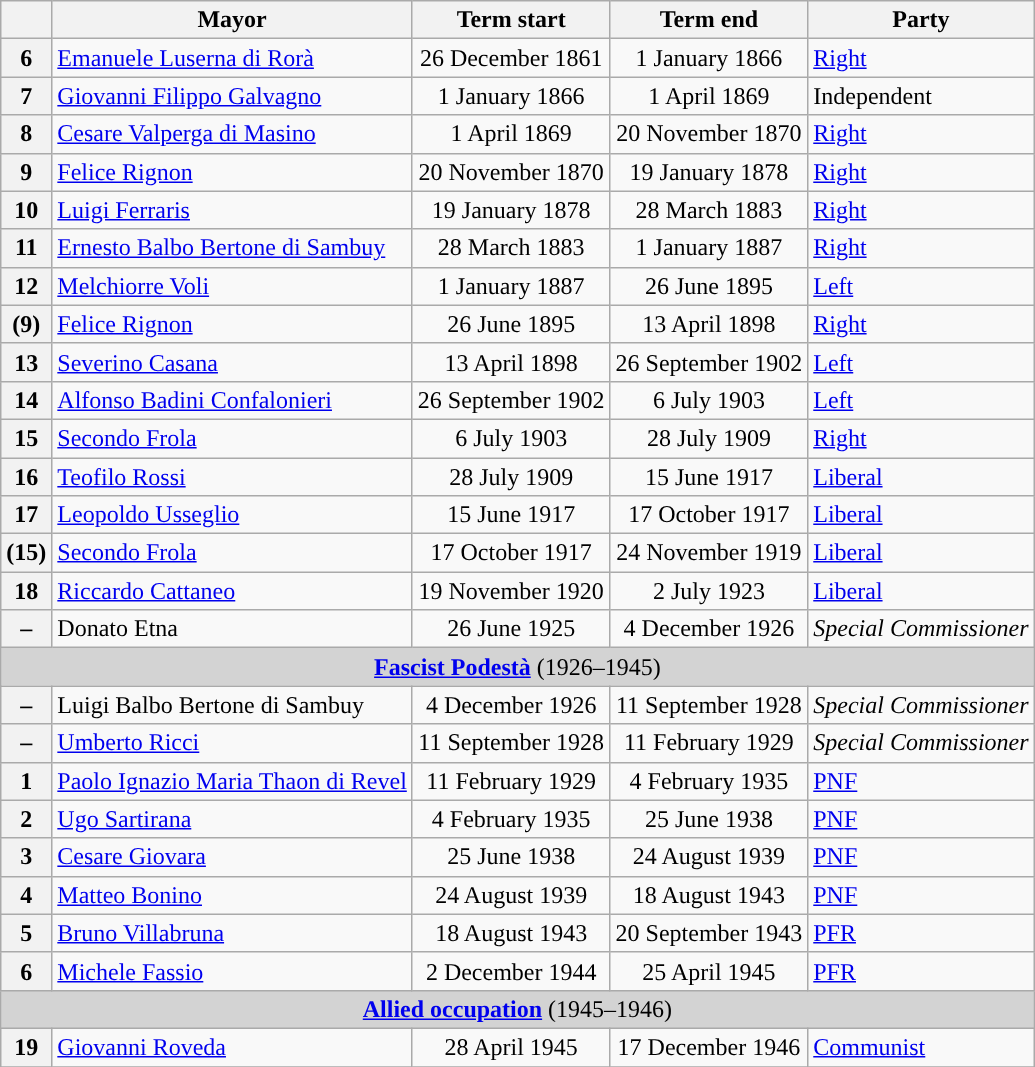<table class="wikitable">
<tr>
<th class=unsortable> </th>
<th>Mayor</th>
<th>Term start</th>
<th>Term end</th>
<th>Party</th>
</tr>
<tr>
<th style="background:">6</th>
<td><a href='#'>Emanuele Luserna di Rorà</a></td>
<td align=center>26 December 1861</td>
<td align=center>1 January 1866</td>
<td><a href='#'>Right</a></td>
</tr>
<tr>
<th style="background:">7</th>
<td><a href='#'>Giovanni Filippo Galvagno</a></td>
<td align=center>1 January 1866</td>
<td align=center>1 April 1869</td>
<td>Independent</td>
</tr>
<tr>
<th style="background:">8</th>
<td><a href='#'>Cesare Valperga di Masino</a></td>
<td align=center>1 April 1869</td>
<td align=center>20 November 1870</td>
<td><a href='#'>Right</a></td>
</tr>
<tr>
<th style="background:">9</th>
<td><a href='#'>Felice Rignon</a></td>
<td align=center>20 November 1870</td>
<td align=center>19 January 1878</td>
<td><a href='#'>Right</a></td>
</tr>
<tr>
<th style="background:">10</th>
<td><a href='#'>Luigi Ferraris</a></td>
<td align=center>19 January 1878</td>
<td align=center>28 March 1883</td>
<td><a href='#'>Right</a></td>
</tr>
<tr>
<th style="background:">11</th>
<td><a href='#'>Ernesto Balbo Bertone di Sambuy</a></td>
<td align=center>28 March 1883</td>
<td align=center>1 January 1887</td>
<td><a href='#'>Right</a></td>
</tr>
<tr>
<th style="background:">12</th>
<td><a href='#'>Melchiorre Voli</a></td>
<td align=center>1 January 1887</td>
<td align=center>26 June 1895</td>
<td><a href='#'>Left</a></td>
</tr>
<tr>
<th style="background:">(9)</th>
<td><a href='#'>Felice Rignon</a></td>
<td align=center>26 June 1895</td>
<td align=center>13 April 1898</td>
<td><a href='#'>Right</a></td>
</tr>
<tr>
<th style="background:">13</th>
<td><a href='#'>Severino Casana</a></td>
<td align=center>13 April 1898</td>
<td align=center>26 September 1902</td>
<td><a href='#'>Left</a></td>
</tr>
<tr>
<th style="background:">14</th>
<td><a href='#'>Alfonso Badini Confalonieri</a></td>
<td align=center>26 September 1902</td>
<td align=center>6 July 1903</td>
<td><a href='#'>Left</a></td>
</tr>
<tr>
<th style="background:">15</th>
<td><a href='#'>Secondo Frola</a></td>
<td align=center>6 July 1903</td>
<td align=center>28 July 1909</td>
<td><a href='#'>Right</a></td>
</tr>
<tr>
<th style="background:">16</th>
<td><a href='#'>Teofilo Rossi</a></td>
<td align=center>28 July 1909</td>
<td align=center>15 June 1917</td>
<td><a href='#'>Liberal</a></td>
</tr>
<tr>
<th style="background:">17</th>
<td><a href='#'>Leopoldo Usseglio</a></td>
<td align=center>15 June 1917</td>
<td align=center>17 October 1917</td>
<td><a href='#'>Liberal</a></td>
</tr>
<tr>
<th style="background:">(15)</th>
<td><a href='#'>Secondo Frola</a></td>
<td align=center>17 October 1917</td>
<td align=center>24 November 1919</td>
<td><a href='#'>Liberal</a></td>
</tr>
<tr>
<th style="background:">18</th>
<td><a href='#'>Riccardo Cattaneo</a></td>
<td align=center>19 November 1920</td>
<td align=center>2 July 1923</td>
<td><a href='#'>Liberal</a></td>
</tr>
<tr>
<th style="background:">–</th>
<td>Donato Etna</td>
<td align=center>26 June 1925</td>
<td align=center>4 December 1926</td>
<td><em>Special Commissioner</em></td>
</tr>
<tr>
<td colspan="8" bgcolor="lightgrey" align=center><strong><a href='#'>Fascist Podestà</a></strong> (1926–1945)</td>
</tr>
<tr>
<th rowspan=1 style="background:">–</th>
<td>Luigi Balbo Bertone di Sambuy</td>
<td align=center>4 December 1926</td>
<td align=center>11 September 1928</td>
<td><em>Special Commissioner</em></td>
</tr>
<tr>
<th rowspan=1 style="background:">–</th>
<td><a href='#'>Umberto Ricci</a></td>
<td align=center>11 September 1928</td>
<td align=center>11 February 1929</td>
<td><em>Special Commissioner</em></td>
</tr>
<tr>
<th rowspan=1 style="background:">1</th>
<td><a href='#'>Paolo Ignazio Maria Thaon di Revel</a></td>
<td align=center>11 February 1929</td>
<td align=center>4 February 1935</td>
<td><a href='#'>PNF</a></td>
</tr>
<tr>
<th rowspan=1 style="background:">2</th>
<td><a href='#'>Ugo Sartirana</a></td>
<td align=center>4 February 1935</td>
<td align=center>25 June 1938</td>
<td><a href='#'>PNF</a></td>
</tr>
<tr>
<th rowspan=1 style="background:">3</th>
<td><a href='#'>Cesare Giovara</a></td>
<td align=center>25 June 1938</td>
<td align=center>24 August 1939</td>
<td><a href='#'>PNF</a></td>
</tr>
<tr>
<th rowspan=1 style="background:">4</th>
<td><a href='#'>Matteo Bonino</a></td>
<td align=center>24 August 1939</td>
<td align=center>18 August 1943</td>
<td><a href='#'>PNF</a></td>
</tr>
<tr>
<th rowspan=1 style="background:">5</th>
<td><a href='#'>Bruno Villabruna</a></td>
<td align=center>18 August 1943</td>
<td align=center>20 September 1943</td>
<td><a href='#'>PFR</a></td>
</tr>
<tr>
<th rowspan=1 style="background:">6</th>
<td><a href='#'>Michele Fassio</a></td>
<td align=center>2 December 1944</td>
<td align=center>25 April 1945</td>
<td><a href='#'>PFR</a></td>
</tr>
<tr>
<td colspan="8" bgcolor="lightgrey" align=center><strong><a href='#'>Allied occupation</a></strong> (1945–1946)</td>
</tr>
<tr>
<th style="background:">19</th>
<td><a href='#'>Giovanni Roveda</a></td>
<td align=center>28 April 1945</td>
<td align=center>17 December 1946</td>
<td><a href='#'>Communist</a></td>
</tr>
<tr>
</tr>
</table>
